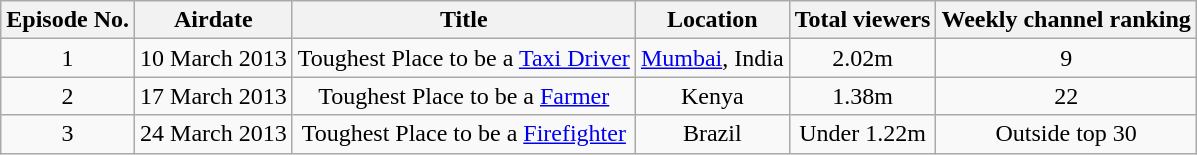<table class="wikitable" style="text-align:center;">
<tr>
<th>Episode No.</th>
<th>Airdate</th>
<th>Title</th>
<th>Location</th>
<th>Total viewers</th>
<th>Weekly channel ranking</th>
</tr>
<tr>
<td>1</td>
<td>10 March 2013</td>
<td>Toughest Place to be a <a href='#'>Taxi Driver</a></td>
<td><a href='#'>Mumbai</a>, India</td>
<td>2.02m</td>
<td>9</td>
</tr>
<tr>
<td>2</td>
<td>17 March 2013</td>
<td>Toughest Place to be a <a href='#'>Farmer</a></td>
<td>Kenya</td>
<td>1.38m</td>
<td>22</td>
</tr>
<tr>
<td>3</td>
<td>24 March 2013</td>
<td>Toughest Place to be a <a href='#'>Firefighter</a></td>
<td>Brazil</td>
<td>Under 1.22m</td>
<td>Outside top 30</td>
</tr>
</table>
